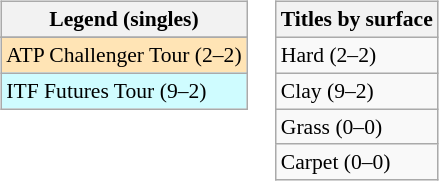<table>
<tr valign=top>
<td><br><table class=wikitable style=font-size:90%>
<tr>
<th>Legend (singles)</th>
</tr>
<tr bgcolor=e5d1cb>
</tr>
<tr bgcolor=moccasin>
<td>ATP Challenger Tour (2–2)</td>
</tr>
<tr bgcolor=cffcff>
<td>ITF Futures Tour (9–2)</td>
</tr>
</table>
</td>
<td><br><table class=wikitable style=font-size:90%>
<tr>
<th>Titles by surface</th>
</tr>
<tr>
<td>Hard (2–2)</td>
</tr>
<tr>
<td>Clay (9–2)</td>
</tr>
<tr>
<td>Grass (0–0)</td>
</tr>
<tr>
<td>Carpet (0–0)</td>
</tr>
</table>
</td>
</tr>
</table>
